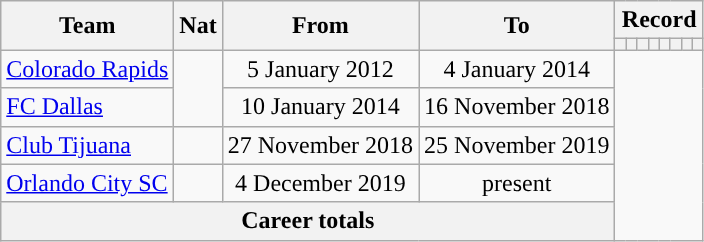<table class="wikitable" style="text-align: center">
<tr>
<th rowspan="2">Team</th>
<th rowspan="2">Nat</th>
<th rowspan="2">From</th>
<th rowspan="2">To</th>
<th colspan="8">Record</th>
</tr>
<tr>
<th></th>
<th></th>
<th></th>
<th></th>
<th></th>
<th></th>
<th></th>
<th></th>
</tr>
<tr>
<td align="left"><a href='#'>Colorado Rapids</a></td>
<td rowspan="2"></td>
<td>5 January 2012</td>
<td>4 January 2014<br></td>
</tr>
<tr>
<td align="left"><a href='#'>FC Dallas</a></td>
<td>10 January 2014</td>
<td>16 November 2018<br></td>
</tr>
<tr>
<td align="left"><a href='#'>Club Tijuana</a></td>
<td></td>
<td>27 November 2018</td>
<td>25 November 2019<br></td>
</tr>
<tr>
<td align="left"><a href='#'>Orlando City SC</a></td>
<td></td>
<td>4 December 2019</td>
<td>present<br></td>
</tr>
<tr>
<th colspan="4">Career totals<br></th>
</tr>
</table>
